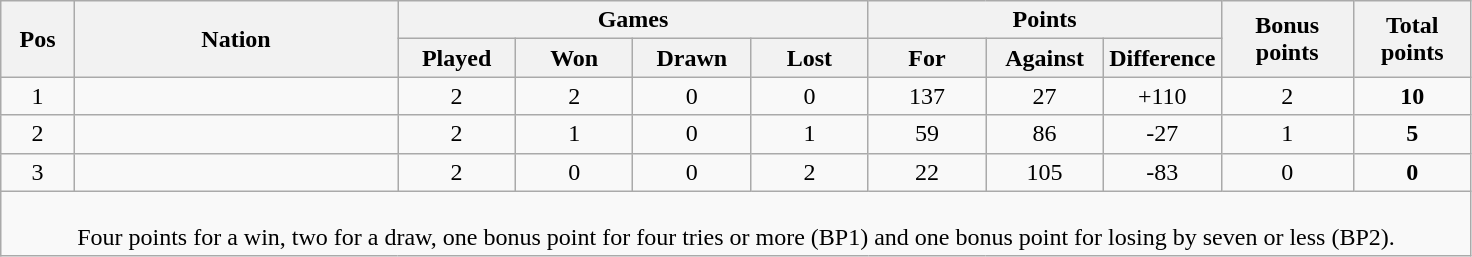<table class="wikitable" style="text-align:center">
<tr>
<th rowspan="2" style="width:5%;">Pos</th>
<th rowspan="2" style="width:22%;">Nation</th>
<th colspan="4" style="width:32%;">Games</th>
<th colspan="3" style="width:32%;">Points</th>
<th rowspan="2" style="width:9%;">Bonus<br>points</th>
<th rowspan="2" style="width:9%;">Total<br>points</th>
</tr>
<tr>
<th style="width:8%;">Played</th>
<th style="width:8%;">Won</th>
<th style="width:8%;">Drawn</th>
<th style="width:8%;">Lost</th>
<th style="width:8%;">For</th>
<th style="width:8%;">Against</th>
<th style="width:8%;">Difference</th>
</tr>
<tr>
<td>1</td>
<td align="left"></td>
<td>2</td>
<td>2</td>
<td>0</td>
<td>0</td>
<td>137</td>
<td>27</td>
<td>+110</td>
<td>2</td>
<td><strong>10</strong></td>
</tr>
<tr>
<td>2</td>
<td align="left"></td>
<td>2</td>
<td>1</td>
<td>0</td>
<td>1</td>
<td>59</td>
<td>86</td>
<td>-27</td>
<td>1</td>
<td><strong>5</strong></td>
</tr>
<tr>
<td>3</td>
<td align="left"></td>
<td>2</td>
<td>0</td>
<td>0</td>
<td>2</td>
<td>22</td>
<td>105</td>
<td>-83</td>
<td>0</td>
<td><strong>0</strong></td>
</tr>
<tr>
<td colspan="100%" style="text-align:center;"><br>Four points for a win, two for a draw, one bonus point for four tries or more (BP1) and one bonus point for losing by seven or less (BP2).</td>
</tr>
</table>
